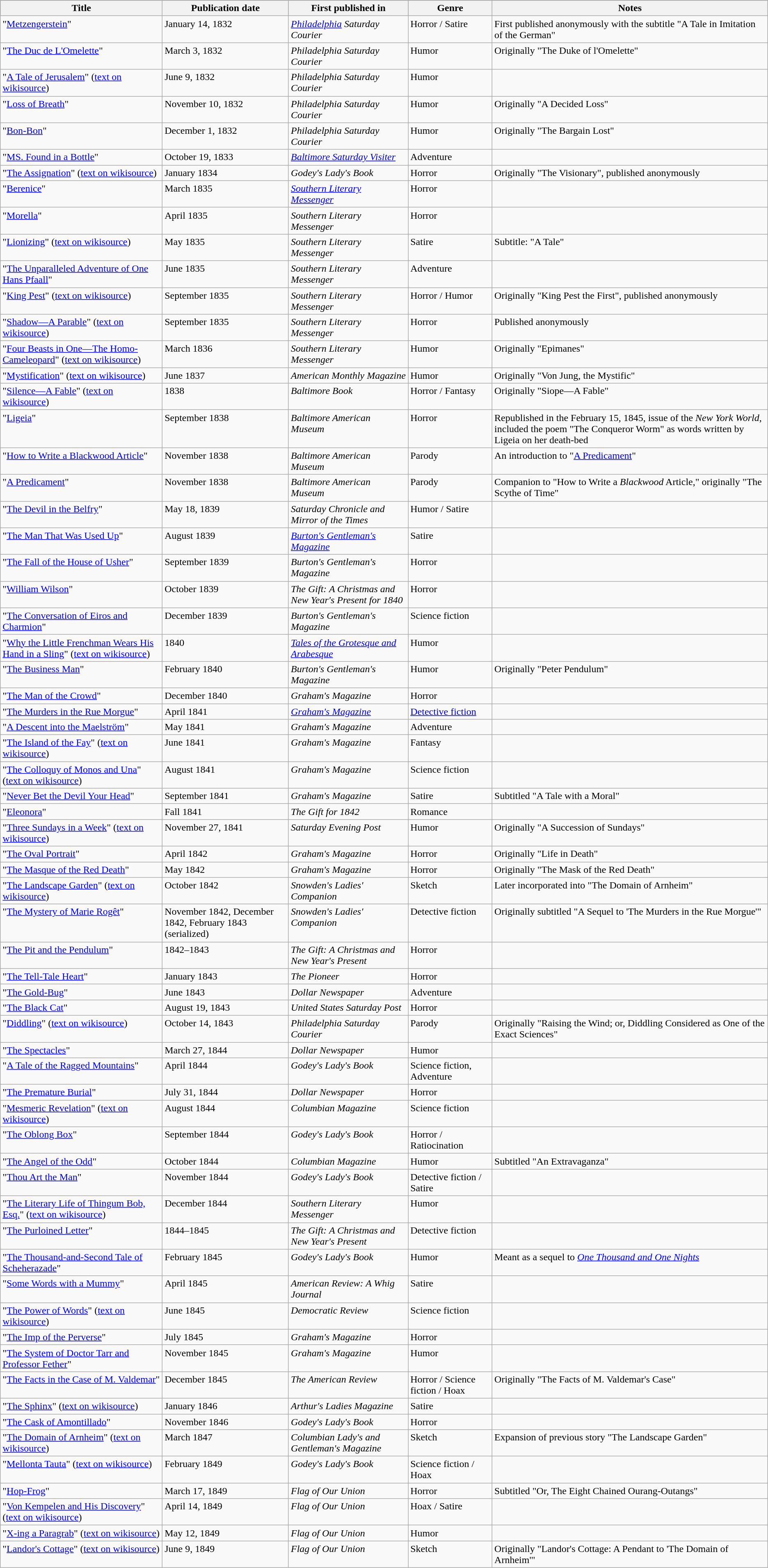<table class="sortable wikitable" align="center" cellpadding="7" style="clear:both;">
<tr align="center" bgcolor="#696969">
<th><div>Title</div></th>
<th><div>Publication date</div></th>
<th><div>First published in</div></th>
<th><div>Genre</div></th>
<th><div>Notes</div></th>
</tr>
<tr valign="top">
<td>"<a href='#'>Metzengerstein</a>"</td>
<td>January 14, 1832</td>
<td><em><a href='#'>Philadelphia</a> Saturday Courier</em></td>
<td>Horror / Satire</td>
<td>First published anonymously with the subtitle "A Tale in Imitation of the German"</td>
</tr>
<tr valign="top">
<td>"<a href='#'>The Duc de L'Omelette</a>"</td>
<td>March 3, 1832</td>
<td><em>Philadelphia Saturday Courier</em></td>
<td>Humor</td>
<td>Originally "The Duke of l'Omelette"</td>
</tr>
<tr valign="top">
<td>"<a href='#'>A Tale of Jerusalem</a>" (<a href='#'>text on wikisource</a>)</td>
<td>June 9, 1832</td>
<td><em>Philadelphia Saturday Courier</em></td>
<td>Humor</td>
<td></td>
</tr>
<tr valign="top">
<td>"<a href='#'>Loss of Breath</a>"</td>
<td>November 10, 1832</td>
<td><em>Philadelphia Saturday Courier</em></td>
<td>Humor</td>
<td>Originally "A Decided Loss"</td>
</tr>
<tr valign="top">
<td>"<a href='#'>Bon-Bon</a>"</td>
<td>December 1, 1832</td>
<td><em>Philadelphia Saturday Courier</em></td>
<td>Humor</td>
<td>Originally "The Bargain Lost"</td>
</tr>
<tr valign="top">
<td>"<a href='#'>MS. Found in a Bottle</a>"</td>
<td>October 19, 1833</td>
<td><em><a href='#'>Baltimore Saturday Visiter</a></em></td>
<td>Adventure</td>
<td></td>
</tr>
<tr valign="top">
<td>"<a href='#'>The Assignation</a>" (<a href='#'>text on wikisource</a>)</td>
<td>January 1834</td>
<td><em>Godey's Lady's Book</em></td>
<td>Horror</td>
<td>Originally "The Visionary", published anonymously</td>
</tr>
<tr valign="top">
<td>"<a href='#'>Berenice</a>"</td>
<td>March 1835</td>
<td><em><a href='#'>Southern Literary Messenger</a></em></td>
<td>Horror</td>
<td></td>
</tr>
<tr valign="top">
<td>"<a href='#'>Morella</a>"</td>
<td>April 1835</td>
<td><em>Southern Literary Messenger</em></td>
<td>Horror</td>
<td></td>
</tr>
<tr valign="top">
<td>"<a href='#'>Lionizing</a>" (<a href='#'>text on wikisource</a>)</td>
<td>May 1835</td>
<td><em>Southern Literary Messenger</em></td>
<td>Satire</td>
<td>Subtitle: "A Tale"</td>
</tr>
<tr valign="top">
<td>"<a href='#'>The Unparalleled Adventure of One Hans Pfaall</a>"</td>
<td>June 1835</td>
<td><em>Southern Literary Messenger</em></td>
<td>Adventure</td>
<td></td>
</tr>
<tr valign="top">
<td>"<a href='#'>King Pest</a>" (<a href='#'>text on wikisource</a>)</td>
<td>September 1835</td>
<td><em>Southern Literary Messenger</em></td>
<td>Horror / Humor</td>
<td>Originally "King Pest the First", published anonymously</td>
</tr>
<tr valign="top">
<td>"<a href='#'>Shadow—A Parable</a>" (<a href='#'>text on wikisource</a>)</td>
<td>September 1835</td>
<td><em>Southern Literary Messenger</em></td>
<td>Horror</td>
<td>Published anonymously</td>
</tr>
<tr valign="top">
<td>"<a href='#'>Four Beasts in One—The Homo-Cameleopard</a>" (<a href='#'>text on wikisource</a>)</td>
<td>March 1836</td>
<td><em>Southern Literary Messenger</em></td>
<td>Humor</td>
<td>Originally "Epimanes"</td>
</tr>
<tr valign="top">
<td>"<a href='#'>Mystification</a>" (<a href='#'>text on wikisource</a>)</td>
<td>June 1837</td>
<td><em>American Monthly Magazine</em></td>
<td>Humor</td>
<td>Originally "Von Jung, the Mystific"</td>
</tr>
<tr valign="top">
<td>"<a href='#'>Silence—A Fable</a>" (<a href='#'>text on wikisource</a>)</td>
<td>1838</td>
<td><em>Baltimore Book</em></td>
<td>Horror / Fantasy</td>
<td>Originally "Siope—A Fable"</td>
</tr>
<tr valign="top">
<td>"<a href='#'>Ligeia</a>"</td>
<td>September 1838</td>
<td><em>Baltimore American Museum</em></td>
<td>Horror</td>
<td>Republished in the February 15, 1845, issue of the <em>New York World</em>, included the poem "The Conqueror Worm" as words written by Ligeia on her death-bed</td>
</tr>
<tr valign="top">
<td>"<a href='#'>How to Write a Blackwood Article</a>"</td>
<td>November 1838</td>
<td><em>Baltimore American Museum</em></td>
<td>Parody</td>
<td>An introduction to "<a href='#'>A Predicament</a>"</td>
</tr>
<tr valign="top">
<td>"<a href='#'>A Predicament</a>"</td>
<td>November 1838</td>
<td><em>Baltimore American Museum</em></td>
<td>Parody</td>
<td>Companion to "How to Write a <em>Blackwood</em> Article," originally "The Scythe of Time"</td>
</tr>
<tr valign="top">
<td>"<a href='#'>The Devil in the Belfry</a>"</td>
<td>May 18, 1839</td>
<td><em>Saturday Chronicle and Mirror of the Times</em></td>
<td>Humor / Satire</td>
<td></td>
</tr>
<tr valign="top">
<td>"<a href='#'>The Man That Was Used Up</a>"</td>
<td>August 1839</td>
<td><em><a href='#'>Burton's Gentleman's Magazine</a></em></td>
<td>Satire</td>
<td></td>
</tr>
<tr valign="top">
<td>"<a href='#'>The Fall of the House of Usher</a>"</td>
<td>September 1839</td>
<td><em>Burton's Gentleman's Magazine</em></td>
<td>Horror</td>
<td></td>
</tr>
<tr valign="top">
<td>"<a href='#'>William Wilson</a>"</td>
<td>October 1839</td>
<td><em>The Gift: A Christmas and New Year's Present for 1840</em></td>
<td>Horror</td>
<td></td>
</tr>
<tr valign="top">
<td>"<a href='#'>The Conversation of Eiros and Charmion</a>"</td>
<td>December 1839</td>
<td><em>Burton's Gentleman's Magazine</em></td>
<td>Science fiction</td>
<td></td>
</tr>
<tr valign="top">
<td>"<a href='#'>Why the Little Frenchman Wears His Hand in a Sling</a>" (<a href='#'>text on wikisource</a>)</td>
<td>1840</td>
<td><em><a href='#'>Tales of the Grotesque and Arabesque</a></em></td>
<td>Humor</td>
<td></td>
</tr>
<tr valign="top">
<td>"<a href='#'>The Business Man</a>"</td>
<td>February 1840</td>
<td><em>Burton's Gentleman's Magazine</em></td>
<td>Humor</td>
<td>Originally "Peter Pendulum"</td>
</tr>
<tr valign="top">
<td>"<a href='#'>The Man of the Crowd</a>"</td>
<td>December 1840</td>
<td><em>Graham's Magazine</em></td>
<td>Horror</td>
<td></td>
</tr>
<tr valign="top">
<td>"<a href='#'>The Murders in the Rue Morgue</a>"</td>
<td>April 1841</td>
<td><em><a href='#'>Graham's Magazine</a></em></td>
<td><a href='#'>Detective fiction</a></td>
<td></td>
</tr>
<tr valign="top">
<td>"<a href='#'>A Descent into the Maelström</a>"</td>
<td>May 1841</td>
<td><em>Graham's Magazine</em></td>
<td>Adventure</td>
<td></td>
</tr>
<tr valign="top">
<td>"<a href='#'>The Island of the Fay</a>" (<a href='#'>text on wikisource</a>)</td>
<td>June 1841</td>
<td><em>Graham's Magazine</em></td>
<td>Fantasy</td>
<td></td>
</tr>
<tr valign="top">
<td>"<a href='#'>The Colloquy of Monos and Una</a>" (<a href='#'>text on wikisource</a>)</td>
<td>August 1841</td>
<td><em>Graham's Magazine</em></td>
<td>Science fiction</td>
<td></td>
</tr>
<tr valign="top">
<td>"<a href='#'>Never Bet the Devil Your Head</a>"</td>
<td>September 1841</td>
<td><em>Graham's Magazine</em></td>
<td>Satire</td>
<td>Subtitled "A Tale with a Moral"</td>
</tr>
<tr valign="top">
<td>"<a href='#'>Eleonora</a>"</td>
<td>Fall 1841</td>
<td><em>The Gift for 1842</em></td>
<td>Romance</td>
<td></td>
</tr>
<tr valign="top">
<td>"<a href='#'>Three Sundays in a Week</a>" (<a href='#'>text on wikisource</a>)</td>
<td>November 27, 1841</td>
<td><em>Saturday Evening Post</em></td>
<td>Humor</td>
<td>Originally "A Succession of Sundays"</td>
</tr>
<tr valign="top">
<td>"<a href='#'>The Oval Portrait</a>"</td>
<td>April 1842</td>
<td><em>Graham's Magazine</em></td>
<td>Horror</td>
<td>Originally "Life in Death"</td>
</tr>
<tr valign="top">
<td>"<a href='#'>The Masque of the Red Death</a>"</td>
<td>May 1842</td>
<td><em>Graham's Magazine</em></td>
<td>Horror</td>
<td>Originally "The Mask of the Red Death"</td>
</tr>
<tr valign="top">
<td>"<a href='#'>The Landscape Garden</a>" (<a href='#'>text on wikisource</a>)</td>
<td>October 1842</td>
<td><em>Snowden's Ladies' Companion</em></td>
<td>Sketch</td>
<td>Later incorporated into "The Domain of Arnheim"</td>
</tr>
<tr valign="top">
<td>"<a href='#'>The Mystery of Marie Rogêt</a>"</td>
<td>November 1842, December 1842, February 1843 (serialized)</td>
<td><em>Snowden's Ladies' Companion</em></td>
<td>Detective fiction</td>
<td>Originally subtitled "A Sequel to 'The Murders in the Rue Morgue'"</td>
</tr>
<tr valign="top">
<td>"<a href='#'>The Pit and the Pendulum</a>"</td>
<td>1842–1843</td>
<td><em>The Gift: A Christmas and New Year's Present</em></td>
<td>Horror</td>
<td></td>
</tr>
<tr valign="top">
<td>"<a href='#'>The Tell-Tale Heart</a>"</td>
<td>January 1843</td>
<td><em>The Pioneer</em></td>
<td>Horror</td>
<td></td>
</tr>
<tr valign="top">
<td>"<a href='#'>The Gold-Bug</a>"</td>
<td>June 1843</td>
<td><em>Dollar Newspaper</em></td>
<td>Adventure</td>
<td></td>
</tr>
<tr valign="top">
<td>"<a href='#'>The Black Cat</a>"</td>
<td>August 19, 1843</td>
<td><em>United States Saturday Post</em></td>
<td>Horror</td>
<td></td>
</tr>
<tr valign="top">
<td>"<a href='#'>Diddling</a>" (<a href='#'>text on wikisource</a>)</td>
<td>October 14, 1843</td>
<td><em>Philadelphia Saturday Courier</em></td>
<td>Parody</td>
<td>Originally "Raising the Wind; or, Diddling Considered as One of the Exact Sciences"</td>
</tr>
<tr valign="top">
<td>"<a href='#'>The Spectacles</a>"</td>
<td>March 27, 1844</td>
<td><em>Dollar Newspaper</em></td>
<td>Humor</td>
<td></td>
</tr>
<tr valign="top">
<td>"<a href='#'>A Tale of the Ragged Mountains</a>"</td>
<td>April 1844</td>
<td><em>Godey's Lady's Book</em></td>
<td>Science fiction, Adventure</td>
<td></td>
</tr>
<tr valign="top">
<td>"<a href='#'>The Premature Burial</a>"</td>
<td>July 31, 1844</td>
<td><em>Dollar Newspaper</em></td>
<td>Horror</td>
<td></td>
</tr>
<tr valign="top">
<td>"<a href='#'>Mesmeric Revelation</a>" (<a href='#'>text on wikisource</a>)</td>
<td>August 1844</td>
<td><em>Columbian Magazine</em></td>
<td>Science fiction</td>
<td></td>
</tr>
<tr valign="top">
<td>"<a href='#'>The Oblong Box</a>"</td>
<td>September 1844</td>
<td><em>Godey's Lady's Book</em></td>
<td>Horror / Ratiocination</td>
<td></td>
</tr>
<tr valign="top">
<td>"<a href='#'>The Angel of the Odd</a>"</td>
<td>October 1844</td>
<td><em>Columbian Magazine</em></td>
<td>Humor</td>
<td>Subtitled "An Extravaganza"</td>
</tr>
<tr valign="top">
<td>"<a href='#'>Thou Art the Man</a>"</td>
<td>November 1844</td>
<td><em>Godey's Lady's Book</em></td>
<td>Detective fiction / Satire</td>
<td></td>
</tr>
<tr valign="top">
<td>"<a href='#'>The Literary Life of Thingum Bob, Esq.</a>" (<a href='#'>text on wikisource</a>)</td>
<td>December 1844</td>
<td><em>Southern Literary Messenger</em></td>
<td>Humor</td>
<td></td>
</tr>
<tr valign="top">
<td>"<a href='#'>The Purloined Letter</a>"</td>
<td>1844–1845</td>
<td><em>The Gift: A Christmas and New Year's Present</em></td>
<td>Detective fiction</td>
<td></td>
</tr>
<tr valign="top">
<td>"<a href='#'>The Thousand-and-Second Tale of Scheherazade</a>"</td>
<td>February 1845</td>
<td><em>Godey's Lady's Book</em></td>
<td>Humor</td>
<td>Meant as a sequel to <em><a href='#'>One Thousand and One Nights</a></em></td>
</tr>
<tr valign="top">
<td>"<a href='#'>Some Words with a Mummy</a>"</td>
<td>April 1845</td>
<td><em>American Review: A Whig Journal</em></td>
<td>Satire</td>
<td></td>
</tr>
<tr valign="top">
<td>"<a href='#'>The Power of Words</a>" (<a href='#'>text on wikisource</a>)</td>
<td>June 1845</td>
<td><em>Democratic Review</em></td>
<td>Science fiction</td>
<td></td>
</tr>
<tr valign="top">
<td>"<a href='#'>The Imp of the Perverse</a>"</td>
<td>July 1845</td>
<td><em>Graham's Magazine</em></td>
<td>Horror</td>
<td></td>
</tr>
<tr valign="top">
<td>"<a href='#'>The System of Doctor Tarr and Professor Fether</a>"</td>
<td>November 1845</td>
<td><em>Graham's Magazine</em></td>
<td>Humor</td>
<td></td>
</tr>
<tr valign="top">
<td>"<a href='#'>The Facts in the Case of M. Valdemar</a>"</td>
<td>December 1845</td>
<td><em>The American Review</em></td>
<td>Horror / Science fiction / Hoax</td>
<td>Originally "The Facts of M. Valdemar's Case"</td>
</tr>
<tr valign="top">
<td>"<a href='#'>The Sphinx</a>" (<a href='#'>text on wikisource</a>)</td>
<td>January 1846</td>
<td><em>Arthur's Ladies Magazine</em></td>
<td>Satire</td>
<td></td>
</tr>
<tr valign="top">
<td>"<a href='#'>The Cask of Amontillado</a>"</td>
<td>November 1846</td>
<td><em>Godey's Lady's Book</em></td>
<td>Horror</td>
<td></td>
</tr>
<tr valign="top">
<td>"<a href='#'>The Domain of Arnheim</a>" (<a href='#'>text on wikisource</a>)</td>
<td>March 1847</td>
<td><em>Columbian Lady's and Gentleman's Magazine</em></td>
<td>Sketch</td>
<td>Expansion of previous story "The Landscape Garden"</td>
</tr>
<tr valign="top">
<td>"<a href='#'>Mellonta Tauta</a>" (<a href='#'>text on wikisource</a>)</td>
<td>February 1849</td>
<td><em>Godey's Lady's Book</em></td>
<td>Science fiction / Hoax</td>
<td></td>
</tr>
<tr valign="top">
<td>"<a href='#'>Hop-Frog</a>"</td>
<td>March 17, 1849</td>
<td><em>Flag of Our Union</em></td>
<td>Horror</td>
<td>Subtitled "Or, The Eight Chained Ourang-Outangs"</td>
</tr>
<tr valign="top">
<td>"<a href='#'>Von Kempelen and His Discovery</a>" (<a href='#'>text on wikisource</a>)</td>
<td>April 14, 1849</td>
<td><em>Flag of Our Union</em></td>
<td>Hoax / Satire</td>
<td></td>
</tr>
<tr valign="top">
<td>"<a href='#'>X-ing a Paragrab</a>" (<a href='#'>text on wikisource</a>)</td>
<td>May 12, 1849</td>
<td><em>Flag of Our Union</em></td>
<td>Humor</td>
<td></td>
</tr>
<tr valign="top">
<td>"<a href='#'>Landor's Cottage</a>" (<a href='#'>text on wikisource</a>)</td>
<td>June 9, 1849</td>
<td><em>Flag of Our Union</em></td>
<td>Sketch</td>
<td>Originally "Landor's Cottage: A Pendant to 'The Domain of Arnheim'"</td>
</tr>
</table>
